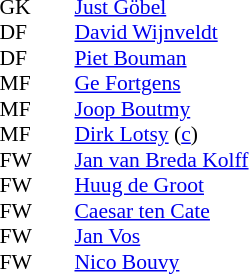<table style="font-size:90%; margin:0.2em auto;" cellspacing="0" cellpadding="0">
<tr>
<th width="25"></th>
<th width="25"></th>
</tr>
<tr>
<td>GK</td>
<td></td>
<td><a href='#'>Just Göbel</a></td>
</tr>
<tr>
<td>DF</td>
<td></td>
<td><a href='#'>David Wijnveldt</a></td>
</tr>
<tr>
<td>DF</td>
<td></td>
<td><a href='#'>Piet Bouman</a></td>
</tr>
<tr>
<td>MF</td>
<td></td>
<td><a href='#'>Ge Fortgens</a></td>
</tr>
<tr>
<td>MF</td>
<td></td>
<td><a href='#'>Joop Boutmy</a></td>
</tr>
<tr>
<td>MF</td>
<td></td>
<td><a href='#'>Dirk Lotsy</a> (<a href='#'>c</a>)</td>
</tr>
<tr>
<td>FW</td>
<td></td>
<td><a href='#'>Jan van Breda Kolff</a></td>
</tr>
<tr>
<td>FW</td>
<td></td>
<td><a href='#'>Huug de Groot</a></td>
</tr>
<tr>
<td>FW</td>
<td></td>
<td><a href='#'>Caesar ten Cate</a></td>
</tr>
<tr>
<td>FW</td>
<td></td>
<td><a href='#'>Jan Vos</a></td>
</tr>
<tr>
<td>FW</td>
<td></td>
<td><a href='#'>Nico Bouvy</a></td>
</tr>
</table>
